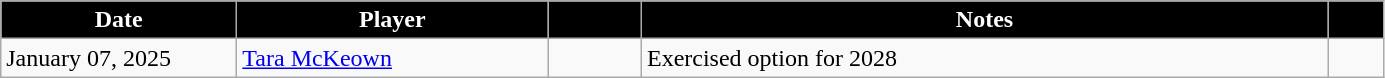<table class="wikitable sortable" style="text-align:left;">
<tr>
<th style="background:#000; color:#fff; width:150px;" data-sort-type="date">Date</th>
<th style="background:#000; color:#fff; width:200px;">Player</th>
<th style="background:#000; color:#fff; width:55px;"></th>
<th style="background:#000; color:#fff; width:450px;">Notes</th>
<th style="background:#000; color:#fff; width:30px;"></th>
</tr>
<tr>
<td>January 07, 2025</td>
<td> <a href='#'>Tara McKeown</a></td>
<td align="center"></td>
<td>Exercised option for 2028</td>
<td></td>
</tr>
</table>
